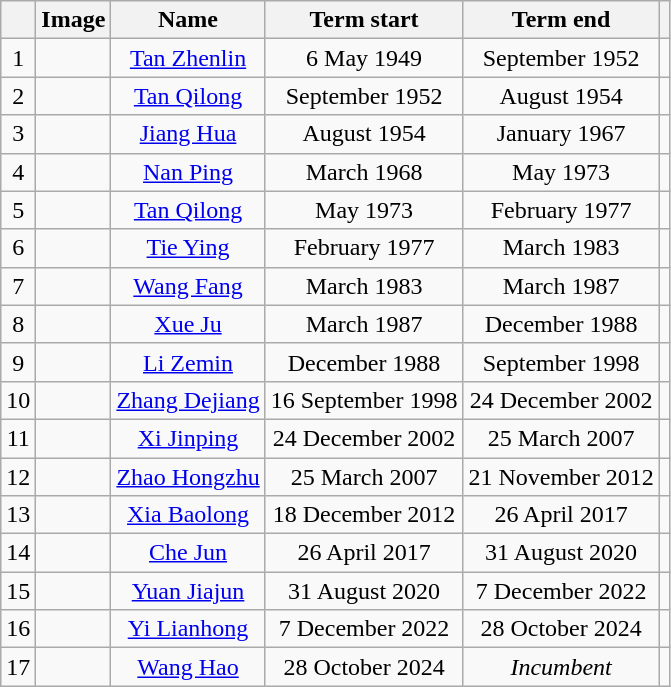<table class="wikitable" style="text-align:center">
<tr>
<th></th>
<th>Image</th>
<th>Name</th>
<th>Term start</th>
<th>Term end</th>
<th></th>
</tr>
<tr>
<td>1</td>
<td></td>
<td><a href='#'>Tan Zhenlin</a></td>
<td>6 May 1949</td>
<td>September 1952</td>
<td></td>
</tr>
<tr>
<td>2</td>
<td></td>
<td><a href='#'>Tan Qilong</a></td>
<td>September 1952</td>
<td>August 1954</td>
<td></td>
</tr>
<tr>
<td>3</td>
<td></td>
<td><a href='#'>Jiang Hua</a></td>
<td>August 1954</td>
<td>January 1967</td>
<td></td>
</tr>
<tr>
<td>4</td>
<td></td>
<td><a href='#'>Nan Ping</a></td>
<td>March 1968</td>
<td>May 1973</td>
<td></td>
</tr>
<tr>
<td>5</td>
<td></td>
<td><a href='#'>Tan Qilong</a></td>
<td>May 1973</td>
<td>February 1977</td>
<td></td>
</tr>
<tr>
<td>6</td>
<td></td>
<td><a href='#'>Tie Ying</a></td>
<td>February 1977</td>
<td>March 1983</td>
<td></td>
</tr>
<tr>
<td>7</td>
<td></td>
<td><a href='#'>Wang Fang</a></td>
<td>March 1983</td>
<td>March 1987</td>
<td></td>
</tr>
<tr>
<td>8</td>
<td></td>
<td><a href='#'>Xue Ju</a></td>
<td>March 1987</td>
<td>December 1988</td>
<td></td>
</tr>
<tr>
<td>9</td>
<td></td>
<td><a href='#'>Li Zemin</a></td>
<td>December 1988</td>
<td>September 1998</td>
<td></td>
</tr>
<tr>
<td>10</td>
<td></td>
<td><a href='#'>Zhang Dejiang</a></td>
<td>16 September 1998</td>
<td>24 December 2002</td>
<td></td>
</tr>
<tr>
<td>11</td>
<td></td>
<td><a href='#'>Xi Jinping</a></td>
<td>24 December 2002</td>
<td>25 March 2007</td>
<td></td>
</tr>
<tr>
<td>12</td>
<td></td>
<td><a href='#'>Zhao Hongzhu</a></td>
<td>25 March 2007</td>
<td>21 November 2012</td>
<td></td>
</tr>
<tr>
<td>13</td>
<td></td>
<td><a href='#'>Xia Baolong</a></td>
<td>18 December 2012</td>
<td>26 April 2017</td>
<td></td>
</tr>
<tr>
<td>14</td>
<td></td>
<td><a href='#'>Che Jun</a></td>
<td>26 April 2017</td>
<td>31 August 2020</td>
<td></td>
</tr>
<tr>
<td>15</td>
<td></td>
<td><a href='#'>Yuan Jiajun</a></td>
<td>31 August 2020</td>
<td>7 December 2022</td>
<td></td>
</tr>
<tr>
<td>16</td>
<td></td>
<td><a href='#'>Yi Lianhong</a></td>
<td>7 December 2022</td>
<td>28 October 2024</td>
<td></td>
</tr>
<tr>
<td>17</td>
<td></td>
<td><a href='#'>Wang Hao</a></td>
<td>28 October 2024</td>
<td><em>Incumbent</em></td>
<td></td>
</tr>
</table>
